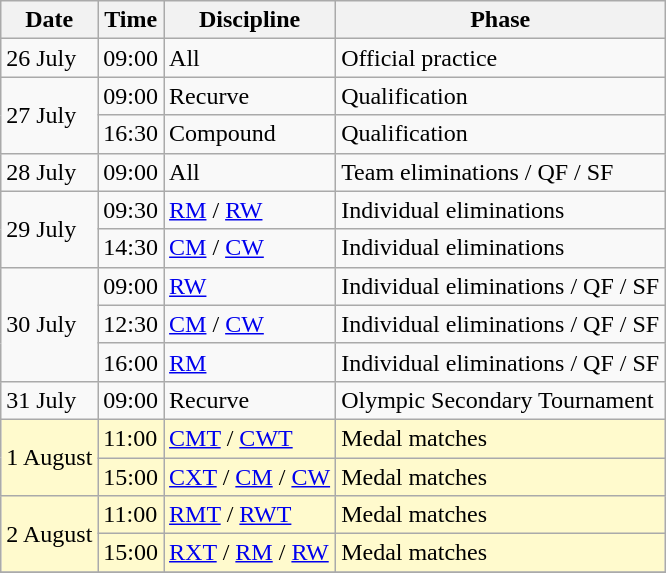<table class=wikitable>
<tr>
<th>Date</th>
<th>Time</th>
<th>Discipline</th>
<th>Phase</th>
</tr>
<tr>
<td>26 July</td>
<td>09:00</td>
<td>All</td>
<td>Official practice</td>
</tr>
<tr>
<td rowspan=2>27 July</td>
<td>09:00</td>
<td>Recurve</td>
<td>Qualification</td>
</tr>
<tr>
<td>16:30</td>
<td>Compound</td>
<td>Qualification</td>
</tr>
<tr>
<td>28 July</td>
<td>09:00</td>
<td>All</td>
<td>Team eliminations / QF / SF</td>
</tr>
<tr>
<td rowspan=2>29 July</td>
<td>09:30</td>
<td><a href='#'>RM</a> / <a href='#'>RW</a></td>
<td>Individual eliminations</td>
</tr>
<tr>
<td>14:30</td>
<td><a href='#'>CM</a> / <a href='#'>CW</a></td>
<td>Individual eliminations</td>
</tr>
<tr>
<td rowspan=3>30 July</td>
<td>09:00</td>
<td><a href='#'>RW</a></td>
<td>Individual eliminations / QF / SF</td>
</tr>
<tr>
<td>12:30</td>
<td><a href='#'>CM</a> / <a href='#'>CW</a></td>
<td>Individual eliminations / QF / SF</td>
</tr>
<tr>
<td>16:00</td>
<td><a href='#'>RM</a></td>
<td>Individual eliminations / QF / SF</td>
</tr>
<tr>
<td>31 July</td>
<td>09:00</td>
<td>Recurve</td>
<td>Olympic Secondary Tournament</td>
</tr>
<tr style=background:lemonchiffon>
<td rowspan=2>1 August</td>
<td>11:00</td>
<td><a href='#'>CMT</a> / <a href='#'>CWT</a></td>
<td>Medal matches</td>
</tr>
<tr style=background:lemonchiffon>
<td>15:00</td>
<td><a href='#'>CXT</a> / <a href='#'>CM</a> / <a href='#'>CW</a></td>
<td>Medal matches</td>
</tr>
<tr style=background:lemonchiffon>
<td rowspan=2>2 August</td>
<td>11:00</td>
<td><a href='#'>RMT</a> / <a href='#'>RWT</a></td>
<td>Medal matches</td>
</tr>
<tr style=background:lemonchiffon>
<td>15:00</td>
<td><a href='#'>RXT</a> / <a href='#'>RM</a> / <a href='#'>RW</a></td>
<td>Medal matches</td>
</tr>
<tr>
</tr>
</table>
